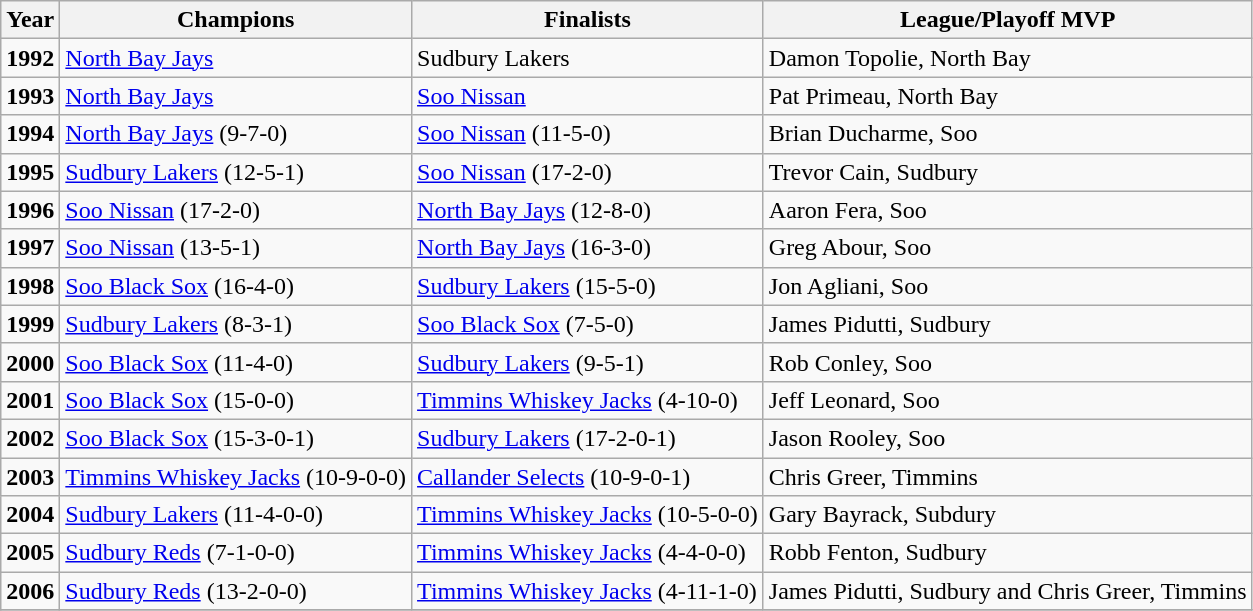<table class="wikitable">
<tr>
<th>Year</th>
<th>Champions</th>
<th>Finalists</th>
<th>League/Playoff MVP</th>
</tr>
<tr>
<td><strong>1992</strong></td>
<td><a href='#'>North Bay Jays</a></td>
<td>Sudbury Lakers</td>
<td>Damon Topolie, North Bay</td>
</tr>
<tr>
<td><strong>1993</strong></td>
<td><a href='#'>North Bay Jays</a></td>
<td><a href='#'>Soo Nissan</a></td>
<td>Pat Primeau, North Bay</td>
</tr>
<tr>
<td><strong>1994</strong></td>
<td><a href='#'>North Bay Jays</a> (9-7-0)</td>
<td><a href='#'>Soo Nissan</a> (11-5-0)</td>
<td>Brian Ducharme, Soo</td>
</tr>
<tr>
<td><strong>1995</strong></td>
<td><a href='#'>Sudbury Lakers</a> (12-5-1)</td>
<td><a href='#'>Soo Nissan</a> (17-2-0)</td>
<td>Trevor Cain, Sudbury</td>
</tr>
<tr>
<td><strong>1996</strong></td>
<td><a href='#'>Soo Nissan</a> (17-2-0)</td>
<td><a href='#'>North Bay Jays</a> (12-8-0)</td>
<td>Aaron Fera, Soo</td>
</tr>
<tr>
<td><strong>1997</strong></td>
<td><a href='#'>Soo Nissan</a> (13-5-1)</td>
<td><a href='#'>North Bay Jays</a> (16-3-0)</td>
<td>Greg Abour, Soo</td>
</tr>
<tr>
<td><strong>1998</strong></td>
<td><a href='#'>Soo Black Sox</a> (16-4-0)</td>
<td><a href='#'>Sudbury Lakers</a> (15-5-0)</td>
<td>Jon Agliani, Soo</td>
</tr>
<tr>
<td><strong>1999</strong></td>
<td><a href='#'>Sudbury Lakers</a> (8-3-1)</td>
<td><a href='#'>Soo Black Sox</a> (7-5-0)</td>
<td>James Pidutti, Sudbury</td>
</tr>
<tr>
<td><strong>2000</strong></td>
<td><a href='#'>Soo Black Sox</a> (11-4-0)</td>
<td><a href='#'>Sudbury Lakers</a> (9-5-1)</td>
<td>Rob Conley, Soo</td>
</tr>
<tr>
<td><strong>2001</strong></td>
<td><a href='#'>Soo Black Sox</a> (15-0-0)</td>
<td><a href='#'>Timmins Whiskey Jacks</a> (4-10-0)</td>
<td>Jeff Leonard, Soo</td>
</tr>
<tr>
<td><strong>2002</strong></td>
<td><a href='#'>Soo Black Sox</a> (15-3-0-1)</td>
<td><a href='#'>Sudbury Lakers</a> (17-2-0-1)</td>
<td>Jason Rooley, Soo</td>
</tr>
<tr>
<td><strong>2003</strong></td>
<td><a href='#'>Timmins Whiskey Jacks</a> (10-9-0-0)</td>
<td><a href='#'>Callander Selects</a> (10-9-0-1)</td>
<td>Chris Greer, Timmins</td>
</tr>
<tr>
<td><strong>2004</strong></td>
<td><a href='#'>Sudbury Lakers</a> (11-4-0-0)</td>
<td><a href='#'>Timmins Whiskey Jacks</a> (10-5-0-0)</td>
<td>Gary Bayrack, Subdury</td>
</tr>
<tr>
<td><strong>2005</strong></td>
<td><a href='#'>Sudbury Reds</a> (7-1-0-0)</td>
<td><a href='#'>Timmins Whiskey Jacks</a> (4-4-0-0)</td>
<td>Robb Fenton, Sudbury</td>
</tr>
<tr>
<td><strong>2006</strong></td>
<td><a href='#'>Sudbury Reds</a> (13-2-0-0)</td>
<td><a href='#'>Timmins Whiskey Jacks</a> (4-11-1-0)</td>
<td>James Pidutti, Sudbury and Chris Greer, Timmins</td>
</tr>
<tr>
</tr>
</table>
